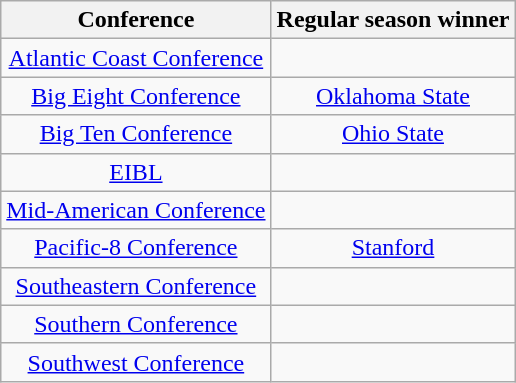<table class="wikitable" style="text-align:center;">
<tr>
<th>Conference</th>
<th>Regular season winner</th>
</tr>
<tr>
<td><a href='#'>Atlantic Coast Conference</a></td>
<td></td>
</tr>
<tr>
<td><a href='#'>Big Eight Conference</a></td>
<td><a href='#'>Oklahoma State</a></td>
</tr>
<tr>
<td><a href='#'>Big Ten Conference</a></td>
<td><a href='#'>Ohio State</a></td>
</tr>
<tr>
<td><a href='#'>EIBL</a></td>
<td></td>
</tr>
<tr>
<td><a href='#'>Mid-American Conference</a></td>
<td></td>
</tr>
<tr>
<td><a href='#'>Pacific-8 Conference</a></td>
<td><a href='#'>Stanford</a></td>
</tr>
<tr>
<td><a href='#'>Southeastern Conference</a></td>
<td></td>
</tr>
<tr>
<td><a href='#'>Southern Conference</a></td>
<td><br></td>
</tr>
<tr>
<td><a href='#'>Southwest Conference</a></td>
<td><br></td>
</tr>
</table>
